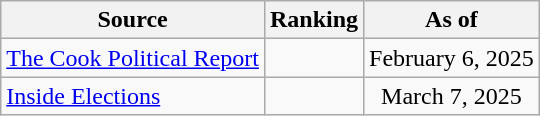<table class="wikitable" style="text-align:center">
<tr>
<th>Source</th>
<th>Ranking</th>
<th>As of</th>
</tr>
<tr>
<td align=left><a href='#'>The Cook Political Report</a></td>
<td></td>
<td>February 6, 2025</td>
</tr>
<tr>
<td align=left><a href='#'>Inside Elections</a></td>
<td></td>
<td>March 7, 2025</td>
</tr>
</table>
